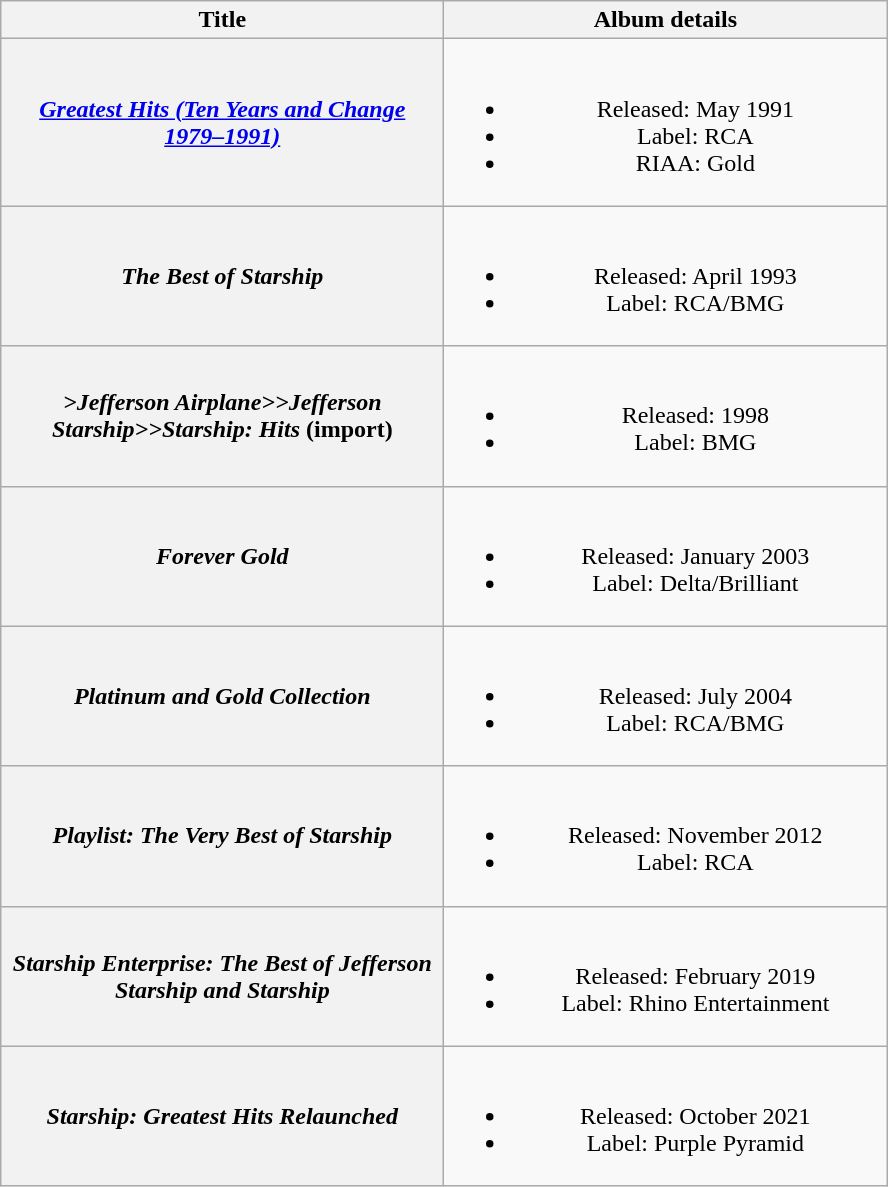<table class="wikitable plainrowheaders" style="text-align:center;">
<tr>
<th scope="col" style="width:18em;">Title</th>
<th scope="col" style="width:18em;">Album details</th>
</tr>
<tr>
<th scope="row"><em><a href='#'>Greatest Hits (Ten Years and Change 1979–1991)</a></em></th>
<td><br><ul><li>Released: May 1991</li><li>Label: RCA</li><li>RIAA: Gold</li></ul></td>
</tr>
<tr>
<th scope="row"><em>The Best of Starship</em></th>
<td><br><ul><li>Released: April 1993</li><li>Label: RCA/BMG</li></ul></td>
</tr>
<tr>
<th scope="row"><em>>Jefferson Airplane>>Jefferson Starship>>Starship: Hits</em> (import)</th>
<td><br><ul><li>Released: 1998</li><li>Label: BMG</li></ul></td>
</tr>
<tr>
<th scope="row"><em>Forever Gold</em></th>
<td><br><ul><li>Released: January 2003</li><li>Label: Delta/Brilliant</li></ul></td>
</tr>
<tr>
<th scope="row"><em>Platinum and Gold Collection</em></th>
<td><br><ul><li>Released: July 2004</li><li>Label: RCA/BMG</li></ul></td>
</tr>
<tr>
<th scope="row"><em>Playlist: The Very Best of Starship</em></th>
<td><br><ul><li>Released: November 2012</li><li>Label: RCA</li></ul></td>
</tr>
<tr>
<th scope="row"><em>Starship Enterprise: The Best of Jefferson Starship and Starship</em></th>
<td><br><ul><li>Released: February 2019</li><li>Label: Rhino Entertainment</li></ul></td>
</tr>
<tr>
<th scope="row"><em>Starship: Greatest Hits Relaunched</em></th>
<td><br><ul><li>Released: October 2021</li><li>Label: Purple Pyramid</li></ul></td>
</tr>
</table>
